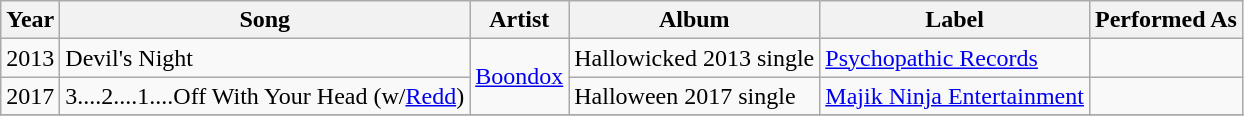<table class="wikitable" border="1">
<tr>
<th>Year</th>
<th>Song</th>
<th>Artist</th>
<th>Album</th>
<th>Label</th>
<th>Performed As</th>
</tr>
<tr>
<td>2013</td>
<td>Devil's Night</td>
<td rowspan="2"><a href='#'>Boondox</a></td>
<td>Hallowicked 2013 single</td>
<td><a href='#'>Psychopathic Records</a></td>
<td></td>
</tr>
<tr>
<td>2017</td>
<td>3....2....1....Off With Your Head (w/<a href='#'>Redd</a>)</td>
<td>Halloween 2017 single</td>
<td><a href='#'>Majik Ninja Entertainment</a></td>
<td></td>
</tr>
<tr>
</tr>
</table>
